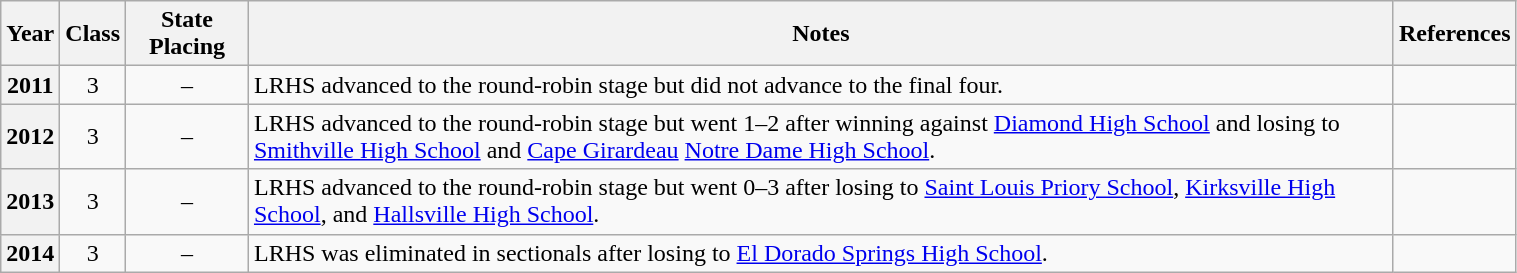<table class="wikitable sortable mw-collapsible mw-collapsed" style="text-align: center; width: 80%;">
<tr>
<th scope=col>Year</th>
<th scope=col class=unsortable>Class</th>
<th scope=col>State Placing</th>
<th scope=col class=unsortable>Notes</th>
<th scope=col class=unsortable>References</th>
</tr>
<tr>
<th scope=row>2011</th>
<td>3</td>
<td>–</td>
<td align=left>LRHS advanced to the round-robin stage but did not advance to the final four.</td>
<td></td>
</tr>
<tr>
<th scope=row>2012</th>
<td>3</td>
<td>–</td>
<td align=left>LRHS advanced to the round-robin stage but went 1–2 after winning against <a href='#'>Diamond High School</a> and losing to <a href='#'>Smithville High School</a> and <a href='#'>Cape Girardeau</a> <a href='#'>Notre Dame High School</a>.</td>
<td></td>
</tr>
<tr>
<th scope=row>2013</th>
<td>3</td>
<td>–</td>
<td align=left>LRHS advanced to the round-robin stage but went 0–3 after losing to <a href='#'>Saint Louis Priory School</a>, <a href='#'>Kirksville High School</a>, and <a href='#'>Hallsville High School</a>.</td>
<td></td>
</tr>
<tr>
<th scope=row>2014</th>
<td>3</td>
<td>–</td>
<td align=left>LRHS was eliminated in sectionals after losing to <a href='#'>El Dorado Springs High School</a>.</td>
<td></td>
</tr>
</table>
